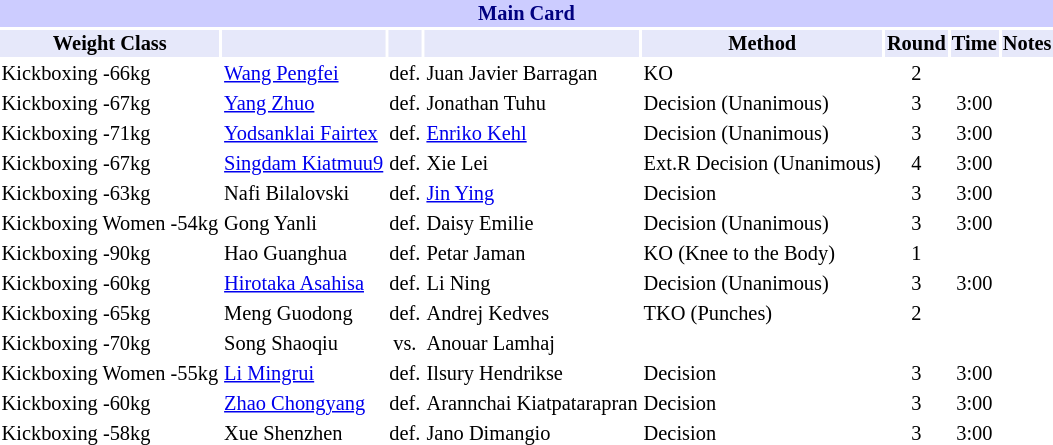<table class="toccolours" style="font-size: 85%;">
<tr>
<th colspan="8" style="background-color: #ccf; color: #000080; text-align: center;"><strong>Main Card</strong></th>
</tr>
<tr>
<th colspan="1" style="background-color: #E6E8FA; color: #000000; text-align: center;">Weight Class</th>
<th colspan="1" style="background-color: #E6E8FA; color: #000000; text-align: center;"></th>
<th colspan="1" style="background-color: #E6E8FA; color: #000000; text-align: center;"></th>
<th colspan="1" style="background-color: #E6E8FA; color: #000000; text-align: center;"></th>
<th colspan="1" style="background-color: #E6E8FA; color: #000000; text-align: center;">Method</th>
<th colspan="1" style="background-color: #E6E8FA; color: #000000; text-align: center;">Round</th>
<th colspan="1" style="background-color: #E6E8FA; color: #000000; text-align: center;">Time</th>
<th colspan="1" style="background-color: #E6E8FA; color: #000000; text-align: center;">Notes</th>
</tr>
<tr>
<td>Kickboxing -66kg</td>
<td> <a href='#'>Wang Pengfei</a></td>
<td align=center>def.</td>
<td> Juan Javier Barragan</td>
<td>KO</td>
<td align=center>2</td>
<td align=center></td>
</tr>
<tr>
<td>Kickboxing -67kg</td>
<td> <a href='#'>Yang Zhuo</a></td>
<td align=center>def.</td>
<td> Jonathan Tuhu</td>
<td>Decision (Unanimous)</td>
<td align=center>3</td>
<td align=center>3:00</td>
</tr>
<tr>
<td>Kickboxing -71kg</td>
<td> <a href='#'>Yodsanklai Fairtex</a></td>
<td align=center>def.</td>
<td> <a href='#'>Enriko Kehl</a></td>
<td>Decision (Unanimous)</td>
<td align=center>3</td>
<td align=center>3:00</td>
</tr>
<tr>
<td>Kickboxing -67kg</td>
<td> <a href='#'>Singdam Kiatmuu9</a></td>
<td align=center>def.</td>
<td> Xie Lei</td>
<td>Ext.R Decision (Unanimous)</td>
<td align=center>4</td>
<td align=center>3:00</td>
</tr>
<tr>
<td>Kickboxing -63kg</td>
<td> Nafi Bilalovski</td>
<td align=center>def.</td>
<td> <a href='#'>Jin Ying</a></td>
<td>Decision</td>
<td align=center>3</td>
<td align=center>3:00</td>
</tr>
<tr>
<td>Kickboxing Women -54kg</td>
<td> Gong Yanli</td>
<td align=center>def.</td>
<td> Daisy Emilie</td>
<td>Decision (Unanimous)</td>
<td align=center>3</td>
<td align=center>3:00</td>
</tr>
<tr>
<td>Kickboxing -90kg</td>
<td> Hao Guanghua</td>
<td align=center>def.</td>
<td> Petar Jaman</td>
<td>KO (Knee to the Body)</td>
<td align=center>1</td>
<td align=center></td>
</tr>
<tr>
<td>Kickboxing -60kg</td>
<td> <a href='#'>Hirotaka Asahisa</a></td>
<td align=center>def.</td>
<td> Li Ning</td>
<td>Decision (Unanimous)</td>
<td align=center>3</td>
<td align=center>3:00</td>
</tr>
<tr>
<td>Kickboxing -65kg</td>
<td> Meng Guodong</td>
<td align=center>def.</td>
<td> Andrej Kedves</td>
<td>TKO (Punches)</td>
<td align=center>2</td>
<td align=center></td>
</tr>
<tr>
<td>Kickboxing -70kg</td>
<td> Song Shaoqiu</td>
<td align=center>vs.</td>
<td> Anouar Lamhaj</td>
<td></td>
<td align=center></td>
<td align=center></td>
</tr>
<tr>
<td>Kickboxing Women -55kg</td>
<td> <a href='#'>Li Mingrui</a></td>
<td align=center>def.</td>
<td> Ilsury Hendrikse</td>
<td>Decision</td>
<td align=center>3</td>
<td align=center>3:00</td>
</tr>
<tr>
<td>Kickboxing -60kg</td>
<td> <a href='#'>Zhao Chongyang</a></td>
<td align=center>def.</td>
<td> Arannchai Kiatpatarapran</td>
<td>Decision</td>
<td align=center>3</td>
<td align=center>3:00</td>
</tr>
<tr>
<td>Kickboxing -58kg</td>
<td> Xue Shenzhen</td>
<td align=center>def.</td>
<td> Jano Dimangio</td>
<td>Decision</td>
<td align=center>3</td>
<td align=center>3:00</td>
</tr>
</table>
